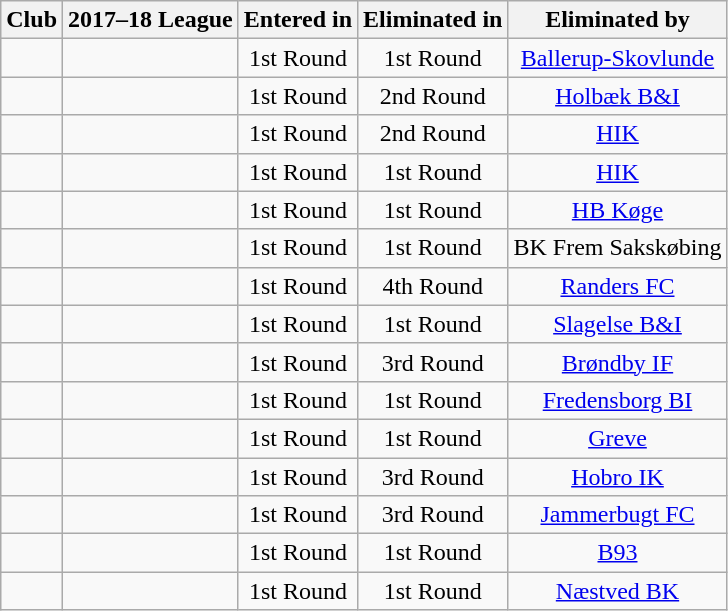<table class="wikitable sortable">
<tr>
<th>Club</th>
<th>2017–18 League</th>
<th>Entered in</th>
<th>Eliminated in</th>
<th>Eliminated by</th>
</tr>
<tr>
<td></td>
<td></td>
<td align="center">1st Round</td>
<td align="center">1st Round</td>
<td align="center"><a href='#'>Ballerup-Skovlunde</a></td>
</tr>
<tr>
<td></td>
<td></td>
<td align="center">1st Round</td>
<td align="center">2nd Round</td>
<td align="center"><a href='#'>Holbæk B&I</a></td>
</tr>
<tr>
<td></td>
<td></td>
<td align="center">1st Round</td>
<td align="center">2nd Round</td>
<td align="center"><a href='#'>HIK</a></td>
</tr>
<tr>
<td></td>
<td></td>
<td align="center">1st Round</td>
<td align="center">1st Round</td>
<td align="center"><a href='#'>HIK</a></td>
</tr>
<tr>
<td></td>
<td></td>
<td align="center">1st Round</td>
<td align="center">1st Round</td>
<td align="center"><a href='#'>HB Køge</a></td>
</tr>
<tr>
<td></td>
<td></td>
<td align="center">1st Round</td>
<td align="center">1st Round</td>
<td align="center">BK Frem Sakskøbing</td>
</tr>
<tr>
<td></td>
<td></td>
<td align="center">1st Round</td>
<td align="center">4th Round</td>
<td align="center"><a href='#'>Randers FC</a></td>
</tr>
<tr>
<td></td>
<td></td>
<td align="center">1st Round</td>
<td align="center">1st Round</td>
<td align="center"><a href='#'>Slagelse B&I</a></td>
</tr>
<tr>
<td></td>
<td></td>
<td align="center">1st Round</td>
<td align="center">3rd Round</td>
<td align="center"><a href='#'>Brøndby IF</a></td>
</tr>
<tr>
<td></td>
<td></td>
<td align="center">1st Round</td>
<td align="center">1st Round</td>
<td align="center"><a href='#'>Fredensborg BI</a></td>
</tr>
<tr>
<td></td>
<td></td>
<td align="center">1st Round</td>
<td align="center">1st Round</td>
<td align="center"><a href='#'>Greve</a></td>
</tr>
<tr>
<td></td>
<td></td>
<td align="center">1st Round</td>
<td align="center">3rd Round</td>
<td align="center"><a href='#'>Hobro IK</a></td>
</tr>
<tr>
<td></td>
<td></td>
<td align="center">1st Round</td>
<td align="center">3rd Round</td>
<td align="center"><a href='#'>Jammerbugt FC</a></td>
</tr>
<tr>
<td></td>
<td></td>
<td align="center">1st Round</td>
<td align="center">1st Round</td>
<td align="center"><a href='#'>B93</a></td>
</tr>
<tr>
<td></td>
<td></td>
<td align="center">1st Round</td>
<td align="center">1st Round</td>
<td align="center"><a href='#'>Næstved BK</a></td>
</tr>
</table>
